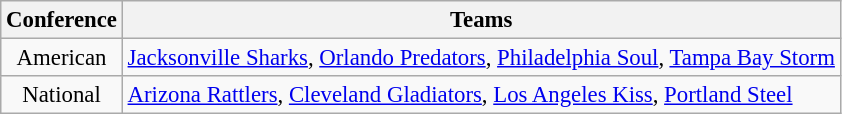<table class="wikitable" style="font-size: 95%;">
<tr>
<th>Conference</th>
<th>Teams</th>
</tr>
<tr>
<td align="center">American</td>
<td><a href='#'>Jacksonville Sharks</a>, <a href='#'>Orlando Predators</a>, <a href='#'>Philadelphia Soul</a>, <a href='#'>Tampa Bay Storm</a></td>
</tr>
<tr>
<td align="center">National</td>
<td><a href='#'>Arizona Rattlers</a>, <a href='#'>Cleveland Gladiators</a>, <a href='#'>Los Angeles Kiss</a>, <a href='#'>Portland Steel</a></td>
</tr>
</table>
